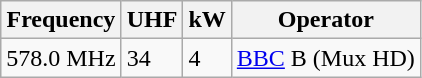<table class="wikitable sortable">
<tr>
<th>Frequency</th>
<th>UHF</th>
<th>kW</th>
<th>Operator</th>
</tr>
<tr>
<td>578.0 MHz</td>
<td>34</td>
<td>4</td>
<td><a href='#'>BBC</a> B (Mux HD)</td>
</tr>
</table>
